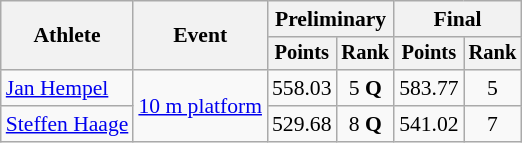<table class=wikitable style="font-size:90%">
<tr>
<th rowspan="2">Athlete</th>
<th rowspan="2">Event</th>
<th colspan="2">Preliminary</th>
<th colspan="2">Final</th>
</tr>
<tr style="font-size:95%">
<th>Points</th>
<th>Rank</th>
<th>Points</th>
<th>Rank</th>
</tr>
<tr align=center>
<td align=left><a href='#'>Jan Hempel</a></td>
<td align=left rowspan=2><a href='#'>10 m platform</a></td>
<td>558.03</td>
<td>5 <strong>Q</strong></td>
<td>583.77</td>
<td>5</td>
</tr>
<tr align=center>
<td align=left><a href='#'>Steffen Haage</a></td>
<td>529.68</td>
<td>8 <strong>Q</strong></td>
<td>541.02</td>
<td>7</td>
</tr>
</table>
